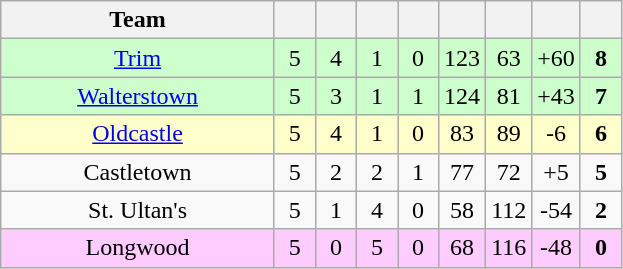<table class="wikitable" style="text-align:center">
<tr>
<th style="width:175px;">Team</th>
<th width="20"></th>
<th width="20"></th>
<th width="20"></th>
<th width="20"></th>
<th width="20"></th>
<th width="20"></th>
<th width="20"></th>
<th width="20"></th>
</tr>
<tr style="background:#cfc;">
<td><a href='#'>Trim</a></td>
<td>5</td>
<td>4</td>
<td>1</td>
<td>0</td>
<td>123</td>
<td>63</td>
<td>+60</td>
<td><strong>8</strong></td>
</tr>
<tr style="background:#cfc;">
<td><a href='#'>Walterstown</a></td>
<td>5</td>
<td>3</td>
<td>1</td>
<td>1</td>
<td>124</td>
<td>81</td>
<td>+43</td>
<td><strong>7</strong></td>
</tr>
<tr style="background:#ffffcc;">
<td><a href='#'>Oldcastle</a></td>
<td>5</td>
<td>4</td>
<td>1</td>
<td>0</td>
<td>83</td>
<td>89</td>
<td>-6</td>
<td><strong>6</strong></td>
</tr>
<tr>
<td>Castletown</td>
<td>5</td>
<td>2</td>
<td>2</td>
<td>1</td>
<td>77</td>
<td>72</td>
<td>+5</td>
<td><strong>5</strong></td>
</tr>
<tr>
<td>St. Ultan's</td>
<td>5</td>
<td>1</td>
<td>4</td>
<td>0</td>
<td>58</td>
<td>112</td>
<td>-54</td>
<td><strong>2</strong></td>
</tr>
<tr style="background:#fcf;">
<td>Longwood</td>
<td>5</td>
<td>0</td>
<td>5</td>
<td>0</td>
<td>68</td>
<td>116</td>
<td>-48</td>
<td><strong>0</strong></td>
</tr>
</table>
